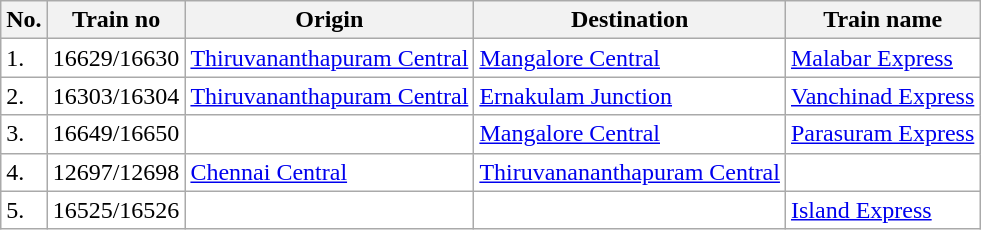<table class="wikitable sortable" style="background:#fff;">
<tr>
<th>No.</th>
<th>Train no</th>
<th>Origin</th>
<th>Destination</th>
<th>Train name</th>
</tr>
<tr>
<td>1.</td>
<td>16629/16630</td>
<td><a href='#'>Thiruvananthapuram Central</a></td>
<td><a href='#'>Mangalore Central</a></td>
<td><a href='#'>Malabar Express</a></td>
</tr>
<tr>
<td>2.</td>
<td>16303/16304</td>
<td><a href='#'>Thiruvananthapuram Central</a></td>
<td><a href='#'>Ernakulam Junction</a></td>
<td><a href='#'>Vanchinad Express</a></td>
</tr>
<tr>
<td>3.</td>
<td>16649/16650</td>
<td></td>
<td><a href='#'>Mangalore Central</a></td>
<td><a href='#'>Parasuram Express</a></td>
</tr>
<tr>
<td>4.</td>
<td>12697/12698</td>
<td><a href='#'>Chennai Central</a></td>
<td><a href='#'>Thiruvanananthapuram Central</a></td>
<td></td>
</tr>
<tr>
<td>5.</td>
<td>16525/16526</td>
<td></td>
<td></td>
<td><a href='#'>Island Express</a></td>
</tr>
</table>
